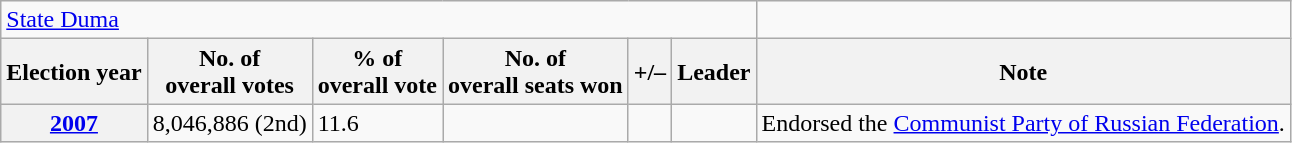<table class=wikitable>
<tr>
<td colspan=6><a href='#'>State Duma</a></td>
</tr>
<tr>
<th>Election year</th>
<th>No. of<br>overall votes</th>
<th>% of<br>overall vote</th>
<th>No. of<br>overall seats won</th>
<th>+/–</th>
<th>Leader</th>
<th>Note</th>
</tr>
<tr>
<th><a href='#'>2007</a></th>
<td>8,046,886 (2nd)</td>
<td>11.6</td>
<td></td>
<td></td>
<td></td>
<td>Endorsed the <a href='#'>Communist Party of Russian Federation</a>.</td>
</tr>
</table>
